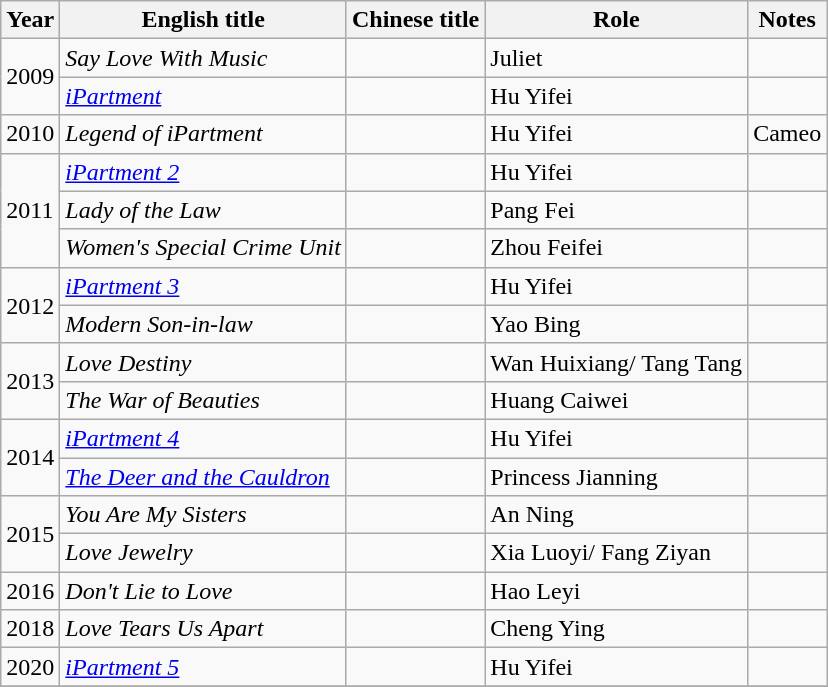<table class="sortable wikitable">
<tr>
<th>Year</th>
<th>English title</th>
<th>Chinese title</th>
<th>Role</th>
<th>Notes</th>
</tr>
<tr>
<td rowspan="2">2009</td>
<td><em>Say Love With Music</em></td>
<td></td>
<td>Juliet</td>
<td></td>
</tr>
<tr>
<td><em><a href='#'>iPartment</a></em></td>
<td></td>
<td>Hu Yifei</td>
<td></td>
</tr>
<tr>
<td>2010</td>
<td><em>Legend of iPartment</em></td>
<td></td>
<td>Hu Yifei</td>
<td>Cameo</td>
</tr>
<tr>
<td rowspan="3">2011</td>
<td><em><a href='#'>iPartment 2</a></em></td>
<td></td>
<td>Hu Yifei</td>
<td></td>
</tr>
<tr>
<td><em>Lady of the Law</em></td>
<td></td>
<td>Pang Fei</td>
<td></td>
</tr>
<tr>
<td><em>Women's Special Crime Unit</em></td>
<td></td>
<td>Zhou Feifei</td>
<td></td>
</tr>
<tr>
<td rowspan="2">2012</td>
<td><em><a href='#'>iPartment 3</a></em></td>
<td></td>
<td>Hu Yifei</td>
<td></td>
</tr>
<tr>
<td><em>Modern Son-in-law</em></td>
<td></td>
<td>Yao Bing</td>
<td></td>
</tr>
<tr>
<td rowspan="2">2013</td>
<td><em>Love Destiny</em></td>
<td></td>
<td>Wan Huixiang/ Tang Tang</td>
<td></td>
</tr>
<tr>
<td><em>The War of Beauties</em></td>
<td></td>
<td>Huang Caiwei</td>
<td></td>
</tr>
<tr>
<td rowspan="2">2014</td>
<td><em><a href='#'>iPartment 4</a></em></td>
<td></td>
<td>Hu Yifei</td>
<td></td>
</tr>
<tr>
<td><em><a href='#'>The Deer and the Cauldron</a></em></td>
<td></td>
<td>Princess Jianning</td>
<td></td>
</tr>
<tr>
<td rowspan="2">2015</td>
<td><em>You Are My Sisters</em></td>
<td></td>
<td>An Ning</td>
<td></td>
</tr>
<tr>
<td><em>Love Jewelry</em></td>
<td></td>
<td>Xia Luoyi/ Fang Ziyan</td>
<td></td>
</tr>
<tr>
<td rowspan="1">2016</td>
<td><em>Don't Lie to Love</em></td>
<td></td>
<td>Hao Leyi</td>
<td></td>
</tr>
<tr>
<td>2018</td>
<td><em>Love Tears Us Apart</em></td>
<td></td>
<td>Cheng Ying</td>
<td></td>
</tr>
<tr>
<td>2020</td>
<td><em><a href='#'>iPartment 5</a></em></td>
<td></td>
<td>Hu Yifei</td>
<td></td>
</tr>
<tr>
</tr>
</table>
